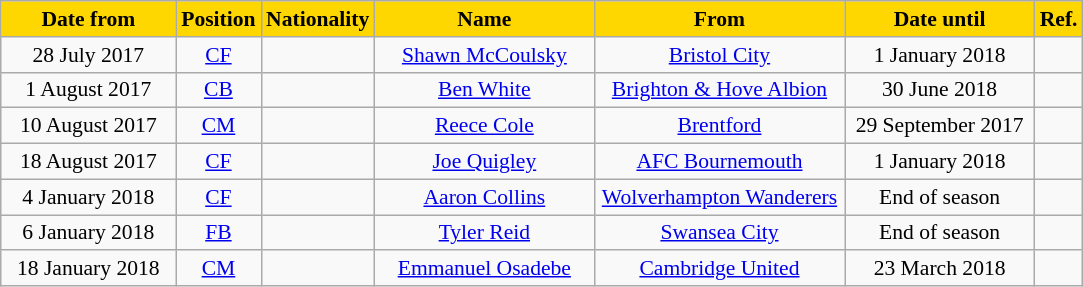<table class="wikitable"  style="text-align:center; font-size:90%; ">
<tr>
<th style="background:#FFD700; color:black; width:110px;">Date from</th>
<th style="background:#FFD700; color:black; width:50px;">Position</th>
<th style="background:#FFD700; color:black; width:50px;">Nationality</th>
<th style="background:#FFD700; color:black; width:140px;">Name</th>
<th style="background:#FFD700; color:black; width:160px;">From</th>
<th style="background:#FFD700; color:black; width:120px;">Date until</th>
<th style="background:#FFD700; color:black; width:25px;">Ref.</th>
</tr>
<tr>
<td>28 July 2017</td>
<td><a href='#'>CF</a></td>
<td></td>
<td><a href='#'>Shawn McCoulsky</a></td>
<td><a href='#'>Bristol City</a></td>
<td>1 January 2018</td>
<td></td>
</tr>
<tr>
<td>1 August 2017</td>
<td><a href='#'>CB</a></td>
<td></td>
<td><a href='#'>Ben White</a></td>
<td><a href='#'>Brighton & Hove Albion</a></td>
<td>30 June 2018</td>
<td></td>
</tr>
<tr>
<td>10 August 2017</td>
<td><a href='#'>CM</a></td>
<td></td>
<td><a href='#'>Reece Cole</a></td>
<td><a href='#'>Brentford</a></td>
<td>29 September 2017</td>
<td></td>
</tr>
<tr>
<td>18 August 2017</td>
<td><a href='#'>CF</a></td>
<td></td>
<td><a href='#'>Joe Quigley</a></td>
<td><a href='#'>AFC Bournemouth</a></td>
<td>1 January 2018</td>
<td></td>
</tr>
<tr>
<td>4 January 2018</td>
<td><a href='#'>CF</a></td>
<td></td>
<td><a href='#'>Aaron Collins</a></td>
<td><a href='#'>Wolverhampton Wanderers</a></td>
<td>End of season</td>
<td></td>
</tr>
<tr>
<td>6 January 2018</td>
<td><a href='#'>FB</a></td>
<td></td>
<td><a href='#'>Tyler Reid</a></td>
<td><a href='#'>Swansea City</a></td>
<td>End of season</td>
<td></td>
</tr>
<tr>
<td>18 January 2018</td>
<td><a href='#'>CM</a></td>
<td></td>
<td><a href='#'>Emmanuel Osadebe</a></td>
<td><a href='#'>Cambridge United</a></td>
<td>23 March 2018</td>
<td></td>
</tr>
</table>
